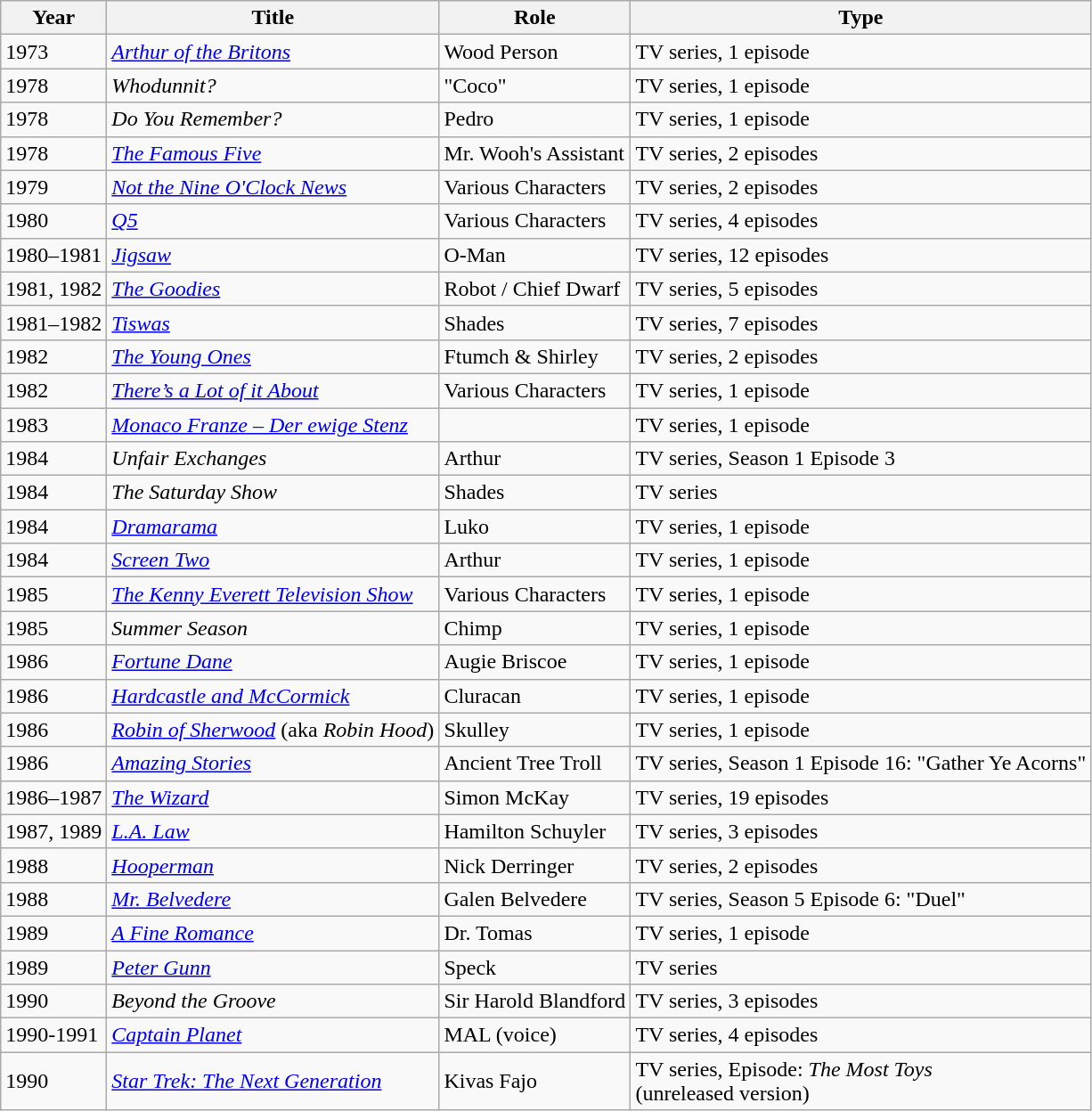<table class="wikitable">
<tr>
<th>Year</th>
<th>Title</th>
<th>Role</th>
<th>Type</th>
</tr>
<tr>
<td>1973</td>
<td><em><a href='#'>Arthur of the Britons</a></em></td>
<td>Wood Person</td>
<td>TV series, 1 episode</td>
</tr>
<tr>
<td>1978</td>
<td><em>Whodunnit?</em></td>
<td>"Coco"</td>
<td>TV series, 1 episode</td>
</tr>
<tr>
<td>1978</td>
<td><em>Do You Remember?</em></td>
<td>Pedro</td>
<td>TV series, 1 episode</td>
</tr>
<tr>
<td>1978</td>
<td><em><a href='#'>The Famous Five</a></em></td>
<td>Mr. Wooh's Assistant</td>
<td>TV series, 2 episodes</td>
</tr>
<tr>
<td>1979</td>
<td><em><a href='#'>Not the Nine O'Clock News</a></em></td>
<td>Various Characters</td>
<td>TV series, 2 episodes</td>
</tr>
<tr>
<td>1980</td>
<td><em><a href='#'>Q5</a></em></td>
<td>Various Characters</td>
<td>TV series, 4 episodes</td>
</tr>
<tr>
<td>1980–1981</td>
<td><em><a href='#'>Jigsaw</a></em></td>
<td>O-Man</td>
<td>TV series, 12 episodes</td>
</tr>
<tr>
<td>1981, 1982</td>
<td><em><a href='#'>The Goodies</a></em></td>
<td>Robot / Chief Dwarf</td>
<td>TV series, 5 episodes</td>
</tr>
<tr>
<td>1981–1982</td>
<td><em><a href='#'>Tiswas</a></em></td>
<td>Shades</td>
<td>TV series, 7 episodes</td>
</tr>
<tr>
<td>1982</td>
<td><em><a href='#'>The Young Ones</a></em></td>
<td>Ftumch & Shirley</td>
<td>TV series, 2 episodes</td>
</tr>
<tr>
<td>1982</td>
<td><em><a href='#'>There’s a Lot of it About</a></em></td>
<td>Various Characters</td>
<td>TV series, 1 episode</td>
</tr>
<tr>
<td>1983</td>
<td><em><a href='#'>Monaco Franze – Der ewige Stenz</a></em></td>
<td></td>
<td>TV series, 1 episode</td>
</tr>
<tr>
<td>1984</td>
<td><em>Unfair Exchanges</em></td>
<td>Arthur</td>
<td>TV series, Season 1 Episode 3</td>
</tr>
<tr>
<td>1984</td>
<td><em>The Saturday Show</em></td>
<td>Shades</td>
<td>TV series</td>
</tr>
<tr>
<td>1984</td>
<td><em><a href='#'>Dramarama</a></em></td>
<td>Luko</td>
<td>TV series, 1 episode</td>
</tr>
<tr>
<td>1984</td>
<td><em><a href='#'>Screen Two</a></em></td>
<td>Arthur</td>
<td>TV series, 1 episode</td>
</tr>
<tr>
<td>1985</td>
<td><em><a href='#'>The Kenny Everett Television Show</a></em></td>
<td>Various Characters</td>
<td>TV series, 1 episode</td>
</tr>
<tr>
<td>1985</td>
<td><em>Summer Season</em></td>
<td>Chimp</td>
<td>TV series, 1 episode</td>
</tr>
<tr>
<td>1986</td>
<td><em><a href='#'>Fortune Dane</a></em></td>
<td>Augie Briscoe</td>
<td>TV series, 1 episode</td>
</tr>
<tr>
<td>1986</td>
<td><em><a href='#'>Hardcastle and McCormick</a></em></td>
<td>Cluracan</td>
<td>TV series, 1 episode</td>
</tr>
<tr>
<td>1986</td>
<td><em><a href='#'>Robin of Sherwood</a></em> (aka <em>Robin Hood</em>)</td>
<td>Skulley</td>
<td>TV series, 1 episode</td>
</tr>
<tr>
<td>1986</td>
<td><em><a href='#'>Amazing Stories</a></em></td>
<td>Ancient Tree Troll</td>
<td>TV series, Season 1 Episode 16: "Gather Ye Acorns"</td>
</tr>
<tr>
<td>1986–1987</td>
<td><em><a href='#'>The Wizard</a></em></td>
<td>Simon McKay</td>
<td>TV series, 19 episodes</td>
</tr>
<tr>
<td>1987, 1989</td>
<td><em><a href='#'>L.A. Law</a></em></td>
<td>Hamilton Schuyler</td>
<td>TV series, 3 episodes</td>
</tr>
<tr>
<td>1988</td>
<td><em><a href='#'>Hooperman</a></em></td>
<td>Nick Derringer</td>
<td>TV series, 2 episodes</td>
</tr>
<tr>
<td>1988</td>
<td><em><a href='#'>Mr. Belvedere</a></em></td>
<td>Galen Belvedere</td>
<td>TV series, Season 5 Episode 6: "Duel"</td>
</tr>
<tr>
<td>1989</td>
<td><em><a href='#'>A Fine Romance</a></em></td>
<td>Dr. Tomas</td>
<td>TV series, 1 episode</td>
</tr>
<tr>
<td>1989</td>
<td><em><a href='#'>Peter Gunn</a></em></td>
<td>Speck</td>
<td>TV series</td>
</tr>
<tr>
<td>1990</td>
<td><em>Beyond the Groove</em></td>
<td>Sir Harold Blandford</td>
<td>TV series, 3 episodes</td>
</tr>
<tr>
<td>1990-1991</td>
<td><em><a href='#'>Captain Planet</a></em></td>
<td>MAL (voice)</td>
<td>TV series, 4 episodes</td>
</tr>
<tr>
<td>1990</td>
<td><em><a href='#'>Star Trek: The Next Generation</a></em></td>
<td>Kivas Fajo</td>
<td>TV series, Episode: <em>The Most Toys</em><br> (unreleased version)</td>
</tr>
</table>
